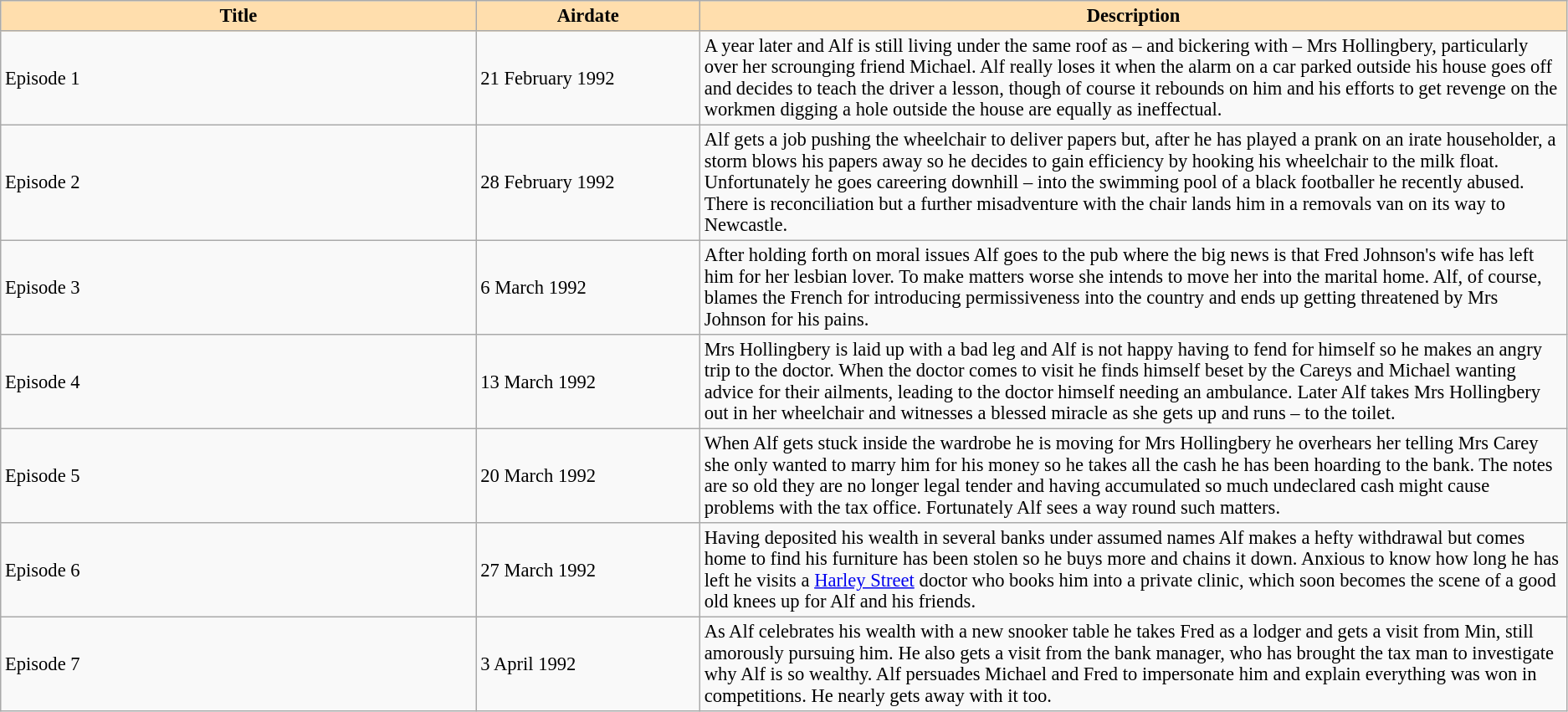<table class="wikitable" border=1 style="font-size: 94%">
<tr>
<th style="background:#ffdead" width=17%>Title</th>
<th style="background:#ffdead" width=8%>Airdate</th>
<th style="background:#ffdead" width=31%>Description</th>
</tr>
<tr>
<td>Episode 1</td>
<td>21 February 1992</td>
<td>A year later and Alf is still living under the same roof as – and bickering with – Mrs Hollingbery, particularly over her scrounging friend Michael. Alf really loses it when the alarm on a car parked outside his house goes off and decides to teach the driver a lesson, though of course it rebounds on him and his efforts to get revenge on the workmen digging a hole outside the house are equally as ineffectual.</td>
</tr>
<tr>
<td>Episode 2</td>
<td>28 February 1992</td>
<td>Alf gets a job pushing the wheelchair to deliver papers but, after he has played a prank on an irate householder, a storm blows his papers away so he decides to gain efficiency by hooking his wheelchair to the milk float. Unfortunately he goes careering downhill – into the swimming pool of a black footballer he recently abused. There is reconciliation but a further misadventure with the chair lands him in a removals van on its way to Newcastle.</td>
</tr>
<tr>
<td>Episode 3</td>
<td>6 March 1992</td>
<td>After holding forth on moral issues Alf goes to the pub where the big news is that Fred Johnson's wife has left him for her lesbian lover. To make matters worse she intends to move her into the marital home. Alf, of course, blames the French for introducing permissiveness into the country and ends up getting threatened by Mrs Johnson for his pains.</td>
</tr>
<tr>
<td>Episode 4</td>
<td>13 March 1992</td>
<td>Mrs Hollingbery is laid up with a bad leg and Alf is not happy having to fend for himself so he makes an angry trip to the doctor. When the doctor comes to visit he finds himself beset by the Careys and Michael wanting advice for their ailments, leading to the doctor himself needing an ambulance. Later Alf takes Mrs Hollingbery out in her wheelchair and witnesses a blessed miracle as she gets up and runs – to the toilet.</td>
</tr>
<tr>
<td>Episode 5</td>
<td>20 March 1992</td>
<td>When Alf gets stuck inside the wardrobe he is moving for Mrs Hollingbery he overhears her telling Mrs Carey she only wanted to marry him for his money so he takes all the cash he has been hoarding to the bank. The notes are so old they are no longer legal tender and having accumulated so much undeclared cash might cause problems with the tax office. Fortunately Alf sees a way round such matters.</td>
</tr>
<tr>
<td>Episode 6</td>
<td>27 March 1992</td>
<td>Having deposited his wealth in several banks under assumed names Alf makes a hefty withdrawal but comes home to find his furniture has been stolen so he buys more and chains it down. Anxious to know how long he has left he visits a <a href='#'>Harley Street</a> doctor who books him into a private clinic, which soon becomes the scene of a good old knees up for Alf and his friends.</td>
</tr>
<tr>
<td>Episode 7</td>
<td>3 April 1992</td>
<td>As Alf celebrates his wealth with a new snooker table he takes Fred as a lodger and gets a visit from Min, still amorously pursuing him. He also gets a visit from the bank manager, who has brought the tax man to investigate why Alf is so wealthy. Alf persuades Michael and Fred to impersonate him and explain everything was won in competitions. He nearly gets away with it too.</td>
</tr>
</table>
